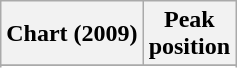<table class="wikitable sortable">
<tr>
<th align="left">Chart (2009)</th>
<th align="center">Peak<br>position</th>
</tr>
<tr>
</tr>
<tr>
</tr>
<tr>
</tr>
</table>
